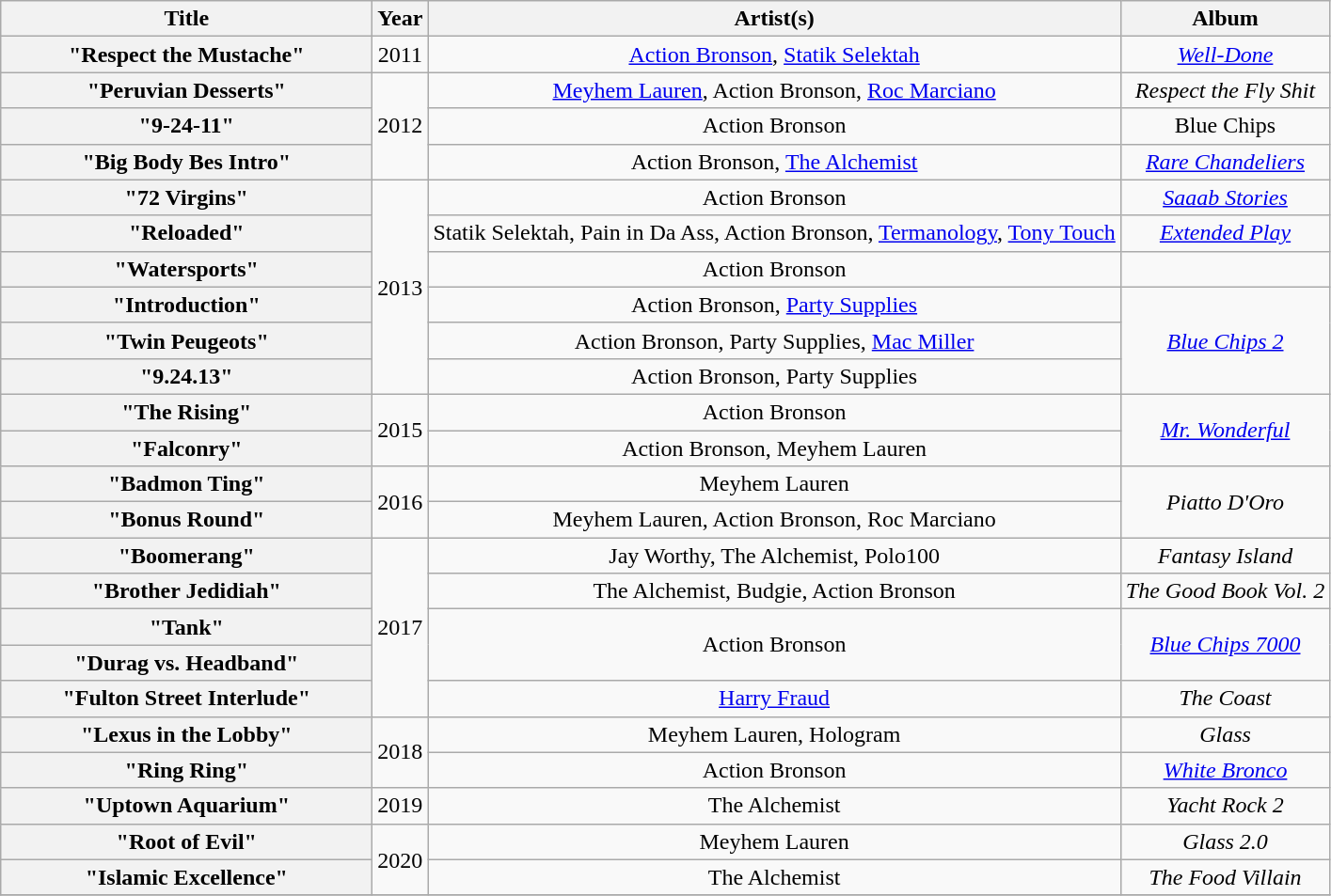<table class="wikitable plainrowheaders" style="text-align:center;">
<tr>
<th scope="col" style="width:16em;">Title</th>
<th scope="col">Year</th>
<th scope="col">Artist(s)</th>
<th scope="col">Album</th>
</tr>
<tr>
<th scope="row">"Respect the Mustache"</th>
<td>2011</td>
<td><a href='#'>Action Bronson</a>, <a href='#'>Statik Selektah</a></td>
<td><em><a href='#'>Well-Done</a></em></td>
</tr>
<tr>
<th scope="row">"Peruvian Desserts"</th>
<td rowspan="3">2012</td>
<td><a href='#'>Meyhem Lauren</a>, Action Bronson, <a href='#'>Roc Marciano</a></td>
<td><em>Respect the Fly Shit</em></td>
</tr>
<tr>
<th scope="row">"9-24-11"</th>
<td>Action Bronson</td>
<td>Blue Chips</td>
</tr>
<tr>
<th scope="row">"Big Body Bes Intro"</th>
<td>Action Bronson, <a href='#'>The Alchemist</a></td>
<td><em><a href='#'>Rare Chandeliers</a></em></td>
</tr>
<tr>
<th scope="row">"72 Virgins"</th>
<td rowspan="6">2013</td>
<td>Action Bronson</td>
<td><em><a href='#'>Saaab Stories</a></em></td>
</tr>
<tr>
<th scope="row">"Reloaded"</th>
<td>Statik Selektah, Pain in Da Ass, Action Bronson, <a href='#'>Termanology</a>, <a href='#'>Tony Touch</a></td>
<td><em><a href='#'>Extended Play</a></em></td>
</tr>
<tr>
<th scope="row">"Watersports"</th>
<td>Action Bronson</td>
<td></td>
</tr>
<tr>
<th scope="row">"Introduction"</th>
<td>Action Bronson, <a href='#'>Party Supplies</a></td>
<td rowspan="3"><em><a href='#'>Blue Chips 2</a></em></td>
</tr>
<tr>
<th scope="row">"Twin Peugeots"</th>
<td>Action Bronson, Party Supplies, <a href='#'>Mac Miller</a></td>
</tr>
<tr>
<th scope="row">"9.24.13"</th>
<td>Action Bronson, Party Supplies</td>
</tr>
<tr>
<th scope="row">"The Rising"</th>
<td rowspan="2">2015</td>
<td>Action Bronson</td>
<td rowspan="2"><em><a href='#'>Mr. Wonderful</a></em></td>
</tr>
<tr>
<th scope="row">"Falconry"</th>
<td>Action Bronson, Meyhem Lauren</td>
</tr>
<tr>
<th scope="row">"Badmon Ting"</th>
<td rowspan="2">2016</td>
<td>Meyhem Lauren</td>
<td rowspan="2"><em>Piatto D'Oro</em></td>
</tr>
<tr>
<th scope="row">"Bonus Round"</th>
<td>Meyhem Lauren, Action Bronson, Roc Marciano</td>
</tr>
<tr>
<th scope="row">"Boomerang"</th>
<td rowspan="5">2017</td>
<td>Jay Worthy, The Alchemist, Polo100</td>
<td><em>Fantasy Island</em></td>
</tr>
<tr>
<th scope="row">"Brother Jedidiah"</th>
<td>The Alchemist, Budgie, Action Bronson</td>
<td><em>The Good Book Vol. 2</em></td>
</tr>
<tr>
<th scope="row">"Tank"</th>
<td rowspan="2">Action Bronson</td>
<td rowspan="2"><em><a href='#'>Blue Chips 7000</a></em></td>
</tr>
<tr>
<th scope="row">"Durag vs. Headband"</th>
</tr>
<tr>
<th scope="row">"Fulton Street Interlude"</th>
<td><a href='#'>Harry Fraud</a></td>
<td><em>The Coast</em></td>
</tr>
<tr>
<th scope="row">"Lexus in the Lobby"</th>
<td rowspan="2">2018</td>
<td>Meyhem Lauren, Hologram</td>
<td><em>Glass</em></td>
</tr>
<tr>
<th scope="row">"Ring Ring"</th>
<td>Action Bronson</td>
<td><em><a href='#'>White Bronco</a></em></td>
</tr>
<tr>
<th scope="row">"Uptown Aquarium"</th>
<td>2019</td>
<td>The Alchemist</td>
<td><em>Yacht Rock 2</em></td>
</tr>
<tr>
<th scope="row">"Root of Evil"</th>
<td rowspan="2">2020</td>
<td>Meyhem Lauren</td>
<td><em>Glass 2.0</em></td>
</tr>
<tr>
<th scope="row">"Islamic Excellence"</th>
<td>The Alchemist</td>
<td><em>The Food Villain</em></td>
</tr>
<tr>
</tr>
</table>
